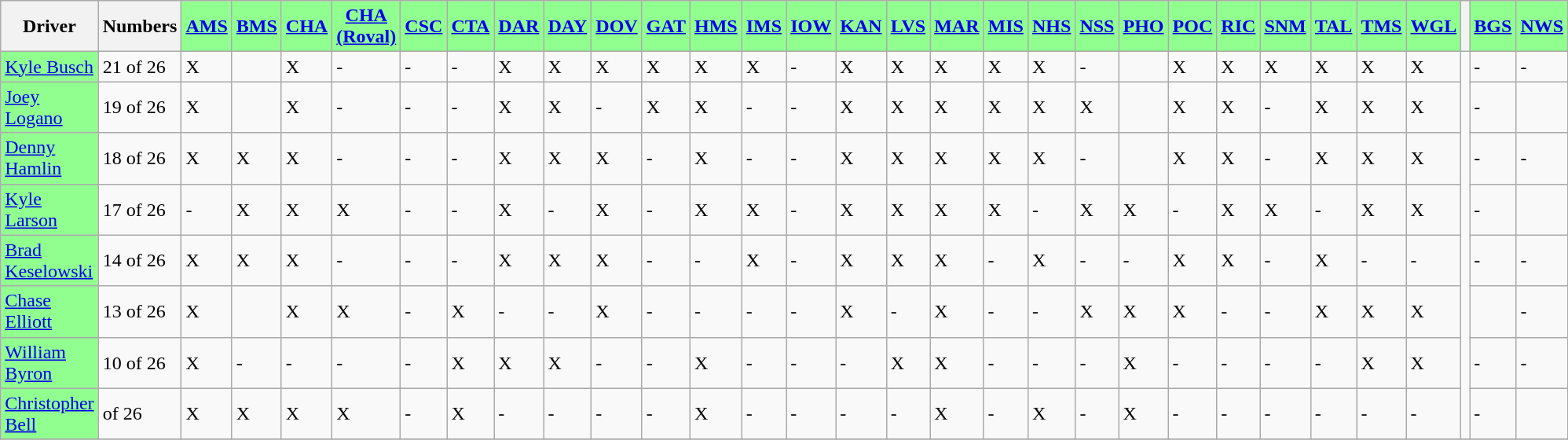<table class="wikitable">
<tr>
<th>Driver</th>
<th>Numbers</th>
<th style="background:#90ff90;"><a href='#'>AMS</a></th>
<th style="background:#90ff90;"><a href='#'>BMS</a></th>
<th style="background:#90ff90;"><a href='#'>CHA</a></th>
<th style="background:#90ff90;"><a href='#'>CHA (Roval)</a></th>
<th style="background:#90ff90;"><a href='#'>CSC</a></th>
<th style="background:#90ff90;"><a href='#'>CTA</a></th>
<th style="background:#90ff90;"><a href='#'>DAR</a></th>
<th style="background:#90ff90;"><a href='#'>DAY</a></th>
<th style="background:#90ff90;"><a href='#'>DOV</a></th>
<th style="background:#90ff90;"><a href='#'>GAT</a></th>
<th style="background:#90ff90;"><a href='#'>HMS</a></th>
<th style="background:#90ff90;"><a href='#'>IMS</a></th>
<th style="background:#90ff90;"><a href='#'>IOW</a></th>
<th style="background:#90ff90;"><a href='#'>KAN</a></th>
<th style="background:#90ff90;"><a href='#'>LVS</a></th>
<th style="background:#90ff90;"><a href='#'>MAR</a></th>
<th style="background:#90ff90;"><a href='#'>MIS</a></th>
<th style="background:#90ff90;"><a href='#'>NHS</a></th>
<th style="background:#90ff90;"><a href='#'>NSS</a></th>
<th style="background:#90ff90;"><a href='#'>PHO</a></th>
<th style="background:#90ff90;"><a href='#'>POC</a></th>
<th style="background:#90ff90;"><a href='#'>RIC</a></th>
<th style="background:#90ff90;"><a href='#'>SNM</a></th>
<th style="background:#90ff90;"><a href='#'>TAL</a></th>
<th style="background:#90ff90;"><a href='#'>TMS</a></th>
<th style="background:#90ff90;"><a href='#'>WGL</a></th>
<th></th>
<th style="background:#90ff90;"><a href='#'>BGS</a></th>
<th style="background:#90ff90;"><a href='#'>NWS</a></th>
</tr>
<tr>
<td style="background:#90ff90;"><a href='#'>Kyle Busch</a></td>
<td>21 of 26</td>
<td>X</td>
<td></td>
<td>X</td>
<td>-</td>
<td>-</td>
<td>-</td>
<td>X</td>
<td>X</td>
<td>X</td>
<td>X</td>
<td>X</td>
<td>X</td>
<td>-</td>
<td>X</td>
<td>X</td>
<td>X</td>
<td>X</td>
<td>X</td>
<td>-</td>
<td></td>
<td>X</td>
<td>X</td>
<td>X</td>
<td>X</td>
<td>X</td>
<td>X</td>
<td rowspan="8"></td>
<td>-</td>
<td>-</td>
</tr>
<tr>
<td style="background:#90ff90;"><a href='#'>Joey Logano</a></td>
<td>19 of 26</td>
<td>X</td>
<td></td>
<td>X</td>
<td>-</td>
<td>-</td>
<td>-</td>
<td>X</td>
<td>X</td>
<td>-</td>
<td>X</td>
<td>X</td>
<td>-</td>
<td>-</td>
<td>X</td>
<td>X</td>
<td>X</td>
<td>X</td>
<td>X</td>
<td>X</td>
<td></td>
<td>X</td>
<td>X</td>
<td>-</td>
<td>X</td>
<td>X</td>
<td>X</td>
<td>-</td>
<td></td>
</tr>
<tr>
<td style="background:#90ff90;"><a href='#'>Denny Hamlin</a></td>
<td>18 of 26</td>
<td>X</td>
<td>X</td>
<td>X</td>
<td>-</td>
<td>-</td>
<td>-</td>
<td>X</td>
<td>X</td>
<td>X</td>
<td>-</td>
<td>X</td>
<td>-</td>
<td>-</td>
<td>X</td>
<td>X</td>
<td>X</td>
<td>X</td>
<td>X</td>
<td>-</td>
<td></td>
<td>X</td>
<td>X</td>
<td>-</td>
<td>X</td>
<td>X</td>
<td>X</td>
<td>-</td>
<td>-</td>
</tr>
<tr>
<td style="background:#90ff90;"><a href='#'>Kyle Larson</a></td>
<td>17 of 26</td>
<td>-</td>
<td>X</td>
<td>X</td>
<td>X</td>
<td>-</td>
<td>-</td>
<td>X</td>
<td>-</td>
<td>X</td>
<td>-</td>
<td>X</td>
<td>X</td>
<td>-</td>
<td>X</td>
<td>X</td>
<td>X</td>
<td>X</td>
<td>-</td>
<td>X</td>
<td>X</td>
<td>-</td>
<td>X</td>
<td>X</td>
<td>-</td>
<td>X</td>
<td>X</td>
<td>-</td>
<td></td>
</tr>
<tr>
<td style="background:#90ff90;"><a href='#'>Brad Keselowski</a></td>
<td>14 of 26</td>
<td>X</td>
<td>X</td>
<td>X</td>
<td>-</td>
<td>-</td>
<td>-</td>
<td>X</td>
<td>X</td>
<td>X</td>
<td>-</td>
<td>-</td>
<td>X</td>
<td>-</td>
<td>X</td>
<td>X</td>
<td>X</td>
<td>-</td>
<td>X</td>
<td>-</td>
<td>-</td>
<td>X</td>
<td>X</td>
<td>-</td>
<td>X</td>
<td>-</td>
<td>-</td>
<td>-</td>
<td>-</td>
</tr>
<tr>
<td style="background:#90ff90;"><a href='#'>Chase Elliott</a></td>
<td>13 of 26</td>
<td>X</td>
<td></td>
<td>X</td>
<td>X</td>
<td>-</td>
<td>X</td>
<td>-</td>
<td>-</td>
<td>X</td>
<td>-</td>
<td>-</td>
<td>-</td>
<td>-</td>
<td>X</td>
<td>-</td>
<td>X</td>
<td>-</td>
<td>-</td>
<td>X</td>
<td>X</td>
<td>X</td>
<td>-</td>
<td>-</td>
<td>X</td>
<td>X</td>
<td>X</td>
<td></td>
<td>-</td>
</tr>
<tr>
<td style="background:#90ff90;"><a href='#'>William Byron</a></td>
<td>10 of 26</td>
<td>X</td>
<td>-</td>
<td>-</td>
<td>-</td>
<td>-</td>
<td>X</td>
<td>X</td>
<td>X</td>
<td>-</td>
<td>-</td>
<td>X</td>
<td>-</td>
<td>-</td>
<td>-</td>
<td>X</td>
<td>X</td>
<td>-</td>
<td>-</td>
<td>-</td>
<td>X</td>
<td>-</td>
<td>-</td>
<td>-</td>
<td>-</td>
<td>X</td>
<td>X</td>
<td>-</td>
<td>-</td>
</tr>
<tr>
<td style="background:#90ff90;"><a href='#'>Christopher Bell</a></td>
<td> of 26</td>
<td>X</td>
<td>X</td>
<td>X</td>
<td>X</td>
<td>-</td>
<td>X</td>
<td>-</td>
<td>-</td>
<td>-</td>
<td>-</td>
<td>X</td>
<td>-</td>
<td>-</td>
<td>-</td>
<td>-</td>
<td>X</td>
<td>-</td>
<td>X</td>
<td>-</td>
<td>X</td>
<td>-</td>
<td>-</td>
<td>-</td>
<td>-</td>
<td>-</td>
<td>-</td>
<td>-</td>
<td></td>
</tr>
<tr>
</tr>
</table>
